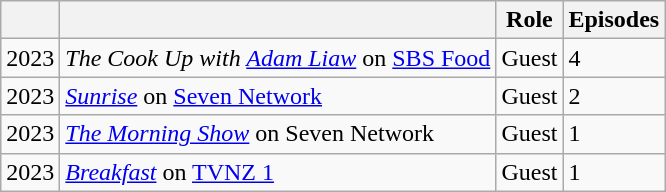<table class="wikitable">
<tr>
<th></th>
<th></th>
<th>Role</th>
<th>Episodes</th>
</tr>
<tr>
<td>2023</td>
<td><em>The Cook Up with <a href='#'>Adam Liaw</a></em> on <a href='#'>SBS Food</a></td>
<td>Guest</td>
<td>4</td>
</tr>
<tr>
<td>2023</td>
<td><a href='#'><em>Sunrise</em></a> on <a href='#'>Seven Network</a></td>
<td>Guest</td>
<td>2</td>
</tr>
<tr>
<td>2023</td>
<td><a href='#'><em>The Morning Show</em></a> on Seven Network</td>
<td>Guest</td>
<td>1</td>
</tr>
<tr>
<td>2023</td>
<td><a href='#'><em>Breakfast</em></a> on <a href='#'>TVNZ 1</a></td>
<td>Guest</td>
<td>1</td>
</tr>
</table>
